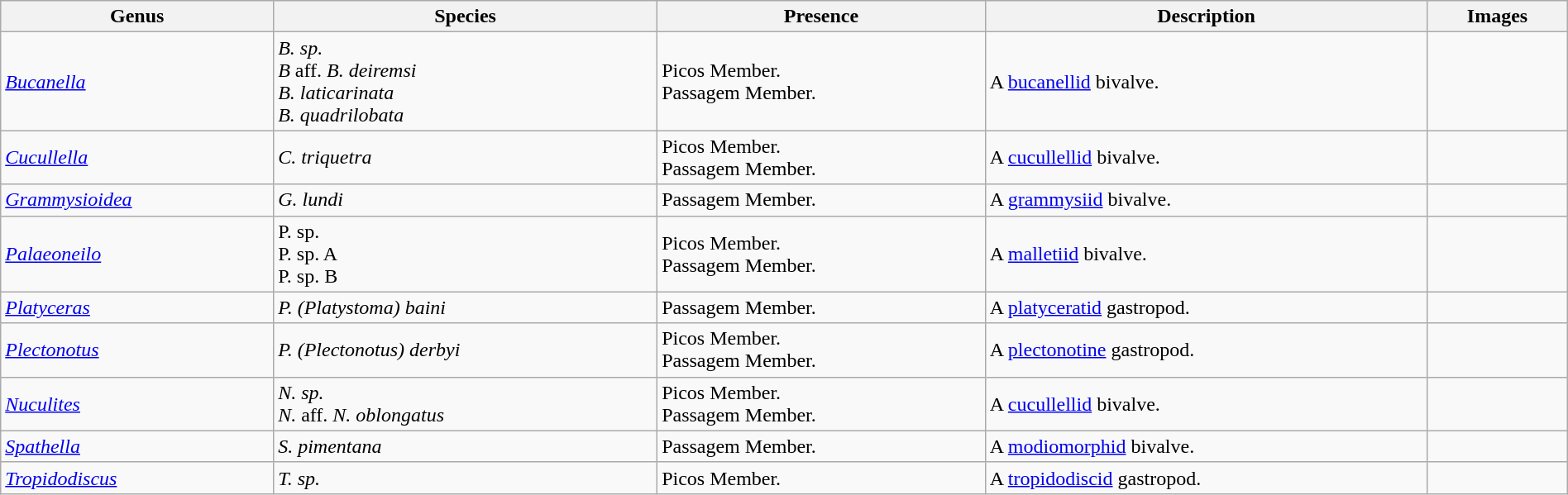<table class="wikitable" align="center" width="100%">
<tr>
<th>Genus</th>
<th>Species</th>
<th>Presence</th>
<th>Description</th>
<th>Images</th>
</tr>
<tr>
<td><em><a href='#'>Bucanella</a></em></td>
<td><em>B. sp.</em><br><em>B</em> aff. <em>B. deiremsi</em><br><em>B. laticarinata</em><br><em>B. quadrilobata</em></td>
<td>Picos Member.<br>Passagem Member.</td>
<td>A <a href='#'>bucanellid</a> bivalve.</td>
<td></td>
</tr>
<tr>
<td><em><a href='#'>Cucullella</a></em></td>
<td><em>C. triquetra</em></td>
<td>Picos Member.<br>Passagem Member.</td>
<td>A <a href='#'>cucullellid</a> bivalve.</td>
<td></td>
</tr>
<tr>
<td><em><a href='#'>Grammysioidea</a></em></td>
<td><em>G. lundi</em></td>
<td>Passagem Member.</td>
<td>A <a href='#'>grammysiid</a> bivalve.</td>
<td></td>
</tr>
<tr>
<td><em><a href='#'>Palaeoneilo</a></em></td>
<td>P. sp.<br>P. sp. A<br>P. sp. B</td>
<td>Picos Member.<br>Passagem Member.</td>
<td>A <a href='#'>malletiid</a> bivalve.</td>
<td></td>
</tr>
<tr>
<td><em><a href='#'>Platyceras</a></em></td>
<td><em>P. (Platystoma) baini</em></td>
<td>Passagem Member.</td>
<td>A <a href='#'>platyceratid</a> gastropod.</td>
<td></td>
</tr>
<tr>
<td><em><a href='#'>Plectonotus</a></em></td>
<td><em>P. (Plectonotus) derbyi</em></td>
<td>Picos Member.<br>Passagem Member.</td>
<td>A <a href='#'>plectonotine</a> gastropod.</td>
<td></td>
</tr>
<tr>
<td><em><a href='#'>Nuculites</a></em></td>
<td><em>N. sp.</em><br><em>N.</em> aff. <em>N. oblongatus</em></td>
<td>Picos Member.<br>Passagem Member.</td>
<td>A <a href='#'>cucullellid</a> bivalve.</td>
<td></td>
</tr>
<tr>
<td><em><a href='#'>Spathella</a></em></td>
<td><em>S. pimentana</em></td>
<td>Passagem Member.</td>
<td>A <a href='#'>modiomorphid</a> bivalve.</td>
<td></td>
</tr>
<tr>
<td><em><a href='#'>Tropidodiscus</a></em></td>
<td><em>T. sp.</em></td>
<td>Picos Member.</td>
<td>A <a href='#'>tropidodiscid</a> gastropod.</td>
<td></td>
</tr>
</table>
